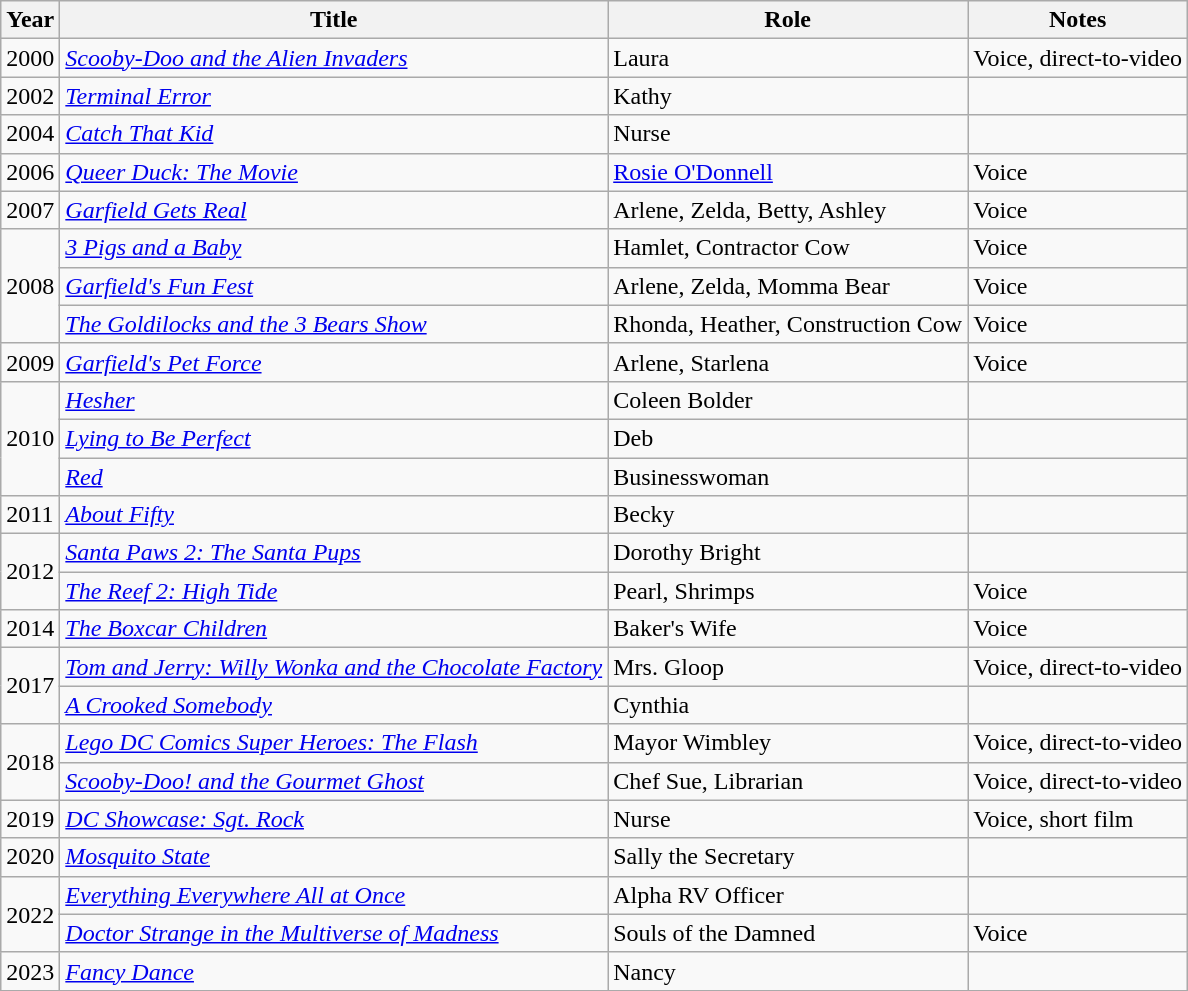<table class="wikitable sortable">
<tr>
<th>Year</th>
<th>Title</th>
<th>Role</th>
<th>Notes</th>
</tr>
<tr>
<td>2000</td>
<td><em><a href='#'>Scooby-Doo and the Alien Invaders</a></em></td>
<td>Laura</td>
<td>Voice, direct-to-video</td>
</tr>
<tr>
<td>2002</td>
<td><em><a href='#'>Terminal Error</a></em></td>
<td>Kathy</td>
<td></td>
</tr>
<tr>
<td>2004</td>
<td><em><a href='#'>Catch That Kid</a></em></td>
<td>Nurse</td>
<td></td>
</tr>
<tr>
<td>2006</td>
<td><em><a href='#'>Queer Duck: The Movie</a></em></td>
<td><a href='#'>Rosie O'Donnell</a></td>
<td>Voice</td>
</tr>
<tr>
<td>2007</td>
<td><em><a href='#'>Garfield Gets Real</a></em></td>
<td>Arlene, Zelda, Betty, Ashley</td>
<td>Voice</td>
</tr>
<tr>
<td rowspan="3">2008</td>
<td><em><a href='#'>3 Pigs and a Baby</a></em></td>
<td>Hamlet, Contractor Cow</td>
<td>Voice</td>
</tr>
<tr>
<td><em><a href='#'>Garfield's Fun Fest</a></em></td>
<td>Arlene, Zelda, Momma Bear</td>
<td>Voice</td>
</tr>
<tr>
<td><em><a href='#'>The Goldilocks and the 3 Bears Show</a></em></td>
<td>Rhonda, Heather, Construction Cow</td>
<td>Voice</td>
</tr>
<tr>
<td>2009</td>
<td><em><a href='#'>Garfield's Pet Force</a></em></td>
<td>Arlene, Starlena</td>
<td>Voice</td>
</tr>
<tr>
<td rowspan="3">2010</td>
<td><em><a href='#'>Hesher</a></em></td>
<td>Coleen Bolder</td>
<td></td>
</tr>
<tr>
<td><em><a href='#'>Lying to Be Perfect</a></em></td>
<td>Deb</td>
<td></td>
</tr>
<tr>
<td><em><a href='#'>Red</a></em></td>
<td>Businesswoman</td>
<td></td>
</tr>
<tr>
<td>2011</td>
<td><em><a href='#'>About Fifty</a></em></td>
<td>Becky</td>
<td></td>
</tr>
<tr>
<td rowspan="2">2012</td>
<td><em><a href='#'>Santa Paws 2: The Santa Pups</a></em></td>
<td>Dorothy Bright</td>
<td></td>
</tr>
<tr>
<td><em><a href='#'>The Reef 2: High Tide</a></em></td>
<td>Pearl, Shrimps</td>
<td>Voice</td>
</tr>
<tr>
<td>2014</td>
<td><em><a href='#'>The Boxcar Children</a></em></td>
<td>Baker's Wife</td>
<td>Voice</td>
</tr>
<tr>
<td rowspan="2">2017</td>
<td><em><a href='#'>Tom and Jerry: Willy Wonka and the Chocolate Factory</a></em></td>
<td>Mrs. Gloop</td>
<td>Voice, direct-to-video</td>
</tr>
<tr>
<td><em><a href='#'>A Crooked Somebody</a></em></td>
<td>Cynthia</td>
<td></td>
</tr>
<tr>
<td rowspan="2">2018</td>
<td><em><a href='#'>Lego DC Comics Super Heroes: The Flash</a></em></td>
<td>Mayor Wimbley</td>
<td>Voice, direct-to-video</td>
</tr>
<tr>
<td><em><a href='#'>Scooby-Doo! and the Gourmet Ghost</a></em></td>
<td>Chef Sue, Librarian</td>
<td>Voice, direct-to-video</td>
</tr>
<tr>
<td>2019</td>
<td><em><a href='#'>DC Showcase: Sgt. Rock</a></em></td>
<td>Nurse</td>
<td>Voice, short film</td>
</tr>
<tr>
<td>2020</td>
<td><em><a href='#'>Mosquito State</a></em></td>
<td>Sally the Secretary</td>
<td></td>
</tr>
<tr>
<td rowspan="2">2022</td>
<td><em><a href='#'>Everything Everywhere All at Once</a></em></td>
<td>Alpha RV Officer</td>
<td></td>
</tr>
<tr>
<td><em><a href='#'>Doctor Strange in the Multiverse of Madness</a></em></td>
<td>Souls of the Damned</td>
<td>Voice</td>
</tr>
<tr>
<td>2023</td>
<td><em><a href='#'>Fancy Dance</a></em></td>
<td>Nancy</td>
<td></td>
</tr>
</table>
